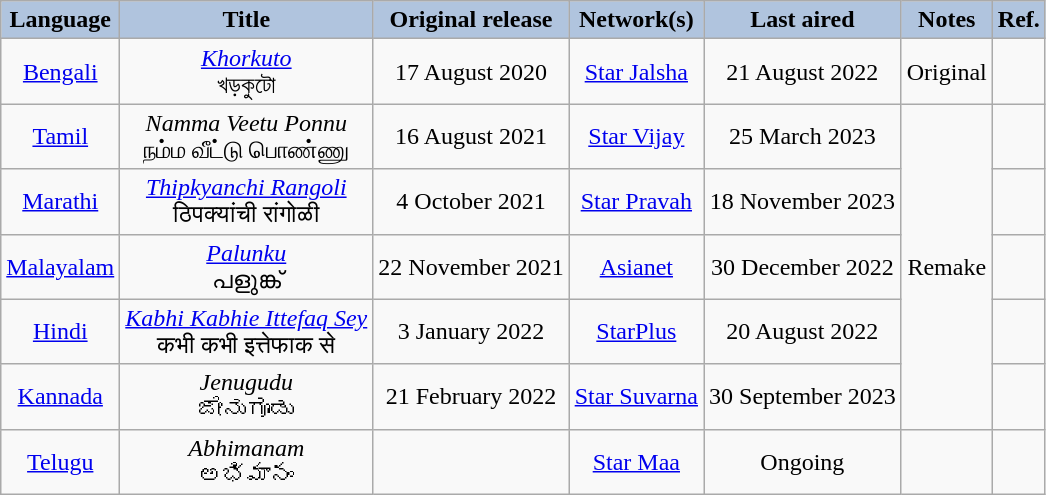<table class="wikitable" style="text-align:center;">
<tr>
<th style="background:LightSteelBlue">Language</th>
<th style="background:LightSteelBlue">Title</th>
<th style="background:LightSteelBlue">Original release</th>
<th style="background:LightSteelBlue">Network(s)</th>
<th style="background:LightSteelBlue">Last aired</th>
<th style="background:LightSteelBlue">Notes</th>
<th style="background:LightSteelBlue">Ref.</th>
</tr>
<tr>
<td><a href='#'>Bengali</a></td>
<td><em><a href='#'>Khorkuto</a></em> <br> খড়কুটো</td>
<td>17 August 2020</td>
<td><a href='#'>Star Jalsha</a></td>
<td>21 August 2022</td>
<td>Original</td>
<td></td>
</tr>
<tr>
<td><a href='#'>Tamil</a></td>
<td><em>Namma Veetu Ponnu</em> <br> நம்ம வீட்டு பொண்ணு</td>
<td>16 August 2021</td>
<td><a href='#'>Star Vijay</a></td>
<td>25 March 2023</td>
<td rowspan="5">Remake</td>
<td></td>
</tr>
<tr>
<td><a href='#'>Marathi</a></td>
<td><em><a href='#'>Thipkyanchi Rangoli</a></em> <br> ठिपक्यांची रांगोळी</td>
<td>4 October 2021</td>
<td><a href='#'>Star Pravah</a></td>
<td>18 November 2023</td>
<td></td>
</tr>
<tr>
<td><a href='#'>Malayalam</a></td>
<td><em><a href='#'>Palunku</a></em> <br> പളുങ്ക്</td>
<td>22 November 2021</td>
<td><a href='#'>Asianet</a></td>
<td>30 December 2022</td>
<td></td>
</tr>
<tr>
<td><a href='#'>Hindi</a></td>
<td><em><a href='#'>Kabhi Kabhie Ittefaq Sey</a></em> <br> कभी कभी इत्तेफाक से</td>
<td>3 January 2022</td>
<td><a href='#'>StarPlus</a></td>
<td>20 August 2022</td>
<td></td>
</tr>
<tr>
<td><a href='#'>Kannada</a></td>
<td><em>Jenugudu</em> <br> ಜೇನುಗೂಡು</td>
<td>21 February 2022</td>
<td><a href='#'>Star Suvarna</a></td>
<td>30 September 2023</td>
<td></td>
</tr>
<tr>
<td><a href='#'>Telugu</a></td>
<td><em>Abhimanam</em> <br> అభిమానం</td>
<td></td>
<td><a href='#'>Star Maa</a></td>
<td>Ongoing</td>
<td></td>
</tr>
</table>
